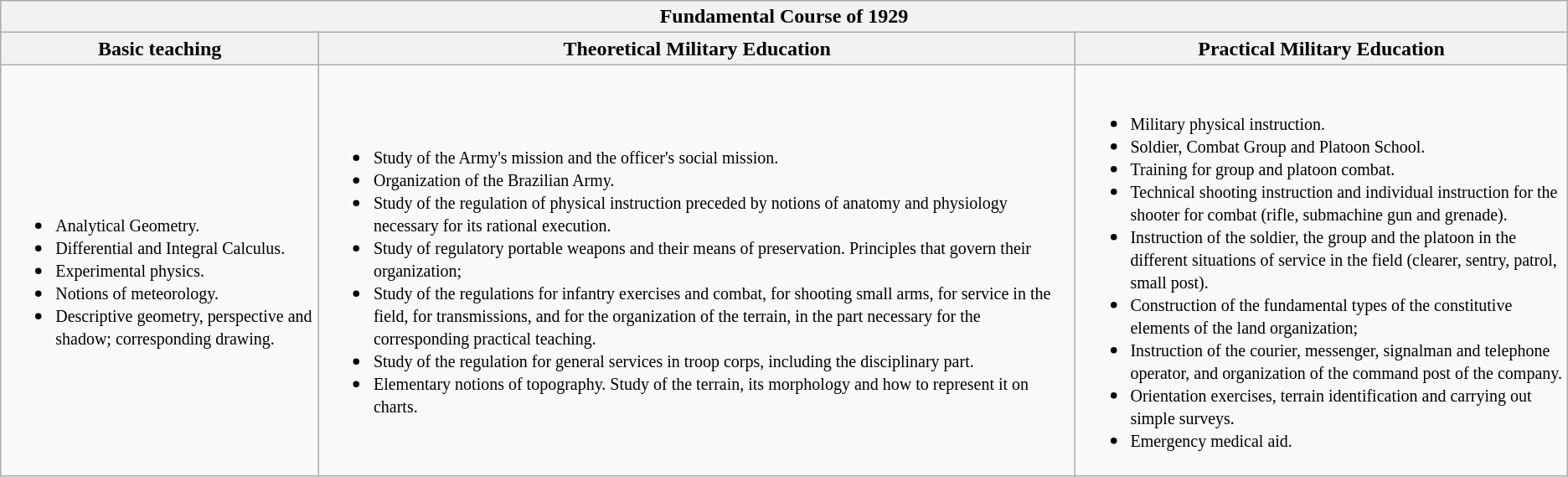<table class="wikitable mw-collapsible mw-collapsed">
<tr>
<th colspan="3">Fundamental Course of 1929</th>
</tr>
<tr>
<th>Basic teaching</th>
<th>Theoretical Military Education</th>
<th>Practical Military Education</th>
</tr>
<tr>
<td><br><ul><li><small>Analytical Geometry.</small></li><li><small>Differential and Integral Calculus.</small></li><li><small>Experimental physics.</small></li><li><small>Notions of meteorology.</small></li><li><small>Descriptive geometry, perspective and shadow; corresponding drawing.</small></li></ul></td>
<td><br><ul><li><small>Study of the Army's mission and the officer's social mission.</small></li><li><small>Organization of the Brazilian Army.</small></li><li><small>Study of the regulation of physical instruction preceded by notions of anatomy and physiology necessary for its rational execution.</small></li><li><small>Study of regulatory portable weapons and their means of preservation. Principles that govern their organization;</small></li><li><small>Study of the regulations for infantry exercises and combat, for shooting small arms, for service in the field, for transmissions, and for the organization of the terrain, in the part necessary for the corresponding practical teaching.</small></li><li><small>Study of the regulation for general services in troop corps, including the disciplinary part.</small></li><li><small>Elementary notions of topography. Study of the terrain, its morphology and how to represent it on charts.</small></li></ul></td>
<td><br><ul><li><small>Military physical instruction.</small></li><li><small>Soldier, Combat Group and Platoon School.</small></li><li><small>Training for group and platoon combat.</small></li><li><small>Technical shooting instruction and individual instruction for the shooter for combat (rifle, submachine gun and grenade).</small></li><li><small>Instruction of the soldier, the group and the platoon in the different situations of service in the field (clearer, sentry, patrol, small post).</small></li><li><small>Construction of the fundamental types of the constitutive elements of the land organization;</small></li><li><small>Instruction of the courier, messenger, signalman and telephone operator, and organization of the command post of the company.</small></li><li><small>Orientation exercises, terrain identification and carrying out simple surveys.</small></li><li><small>Emergency medical aid.</small></li></ul></td>
</tr>
</table>
